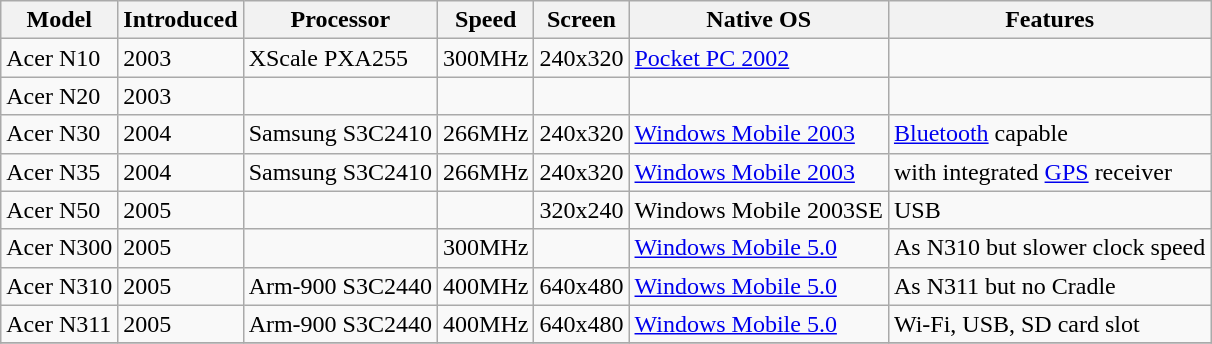<table class="wikitable sortable">
<tr>
<th>Model</th>
<th>Introduced</th>
<th>Processor</th>
<th>Speed</th>
<th>Screen</th>
<th>Native OS</th>
<th>Features</th>
</tr>
<tr>
<td>Acer N10</td>
<td>2003</td>
<td>XScale PXA255</td>
<td>300MHz</td>
<td>240x320</td>
<td><a href='#'>Pocket PC 2002</a></td>
<td></td>
</tr>
<tr>
<td>Acer N20</td>
<td>2003</td>
<td></td>
<td></td>
<td></td>
<td></td>
<td></td>
</tr>
<tr>
<td>Acer N30</td>
<td>2004</td>
<td>Samsung S3C2410</td>
<td>266MHz</td>
<td>240x320</td>
<td><a href='#'>Windows Mobile 2003</a></td>
<td><a href='#'>Bluetooth</a> capable</td>
</tr>
<tr>
<td>Acer N35</td>
<td>2004</td>
<td>Samsung S3C2410</td>
<td>266MHz</td>
<td>240x320</td>
<td><a href='#'>Windows Mobile 2003</a></td>
<td>with integrated <a href='#'>GPS</a> receiver</td>
</tr>
<tr>
<td>Acer N50</td>
<td>2005</td>
<td></td>
<td></td>
<td>320x240</td>
<td>Windows Mobile 2003SE</td>
<td>USB</td>
</tr>
<tr>
<td>Acer N300</td>
<td>2005</td>
<td></td>
<td>300MHz</td>
<td></td>
<td><a href='#'>Windows Mobile 5.0</a></td>
<td>As N310 but slower clock speed</td>
</tr>
<tr>
<td>Acer N310</td>
<td>2005</td>
<td>Arm-900 S3C2440</td>
<td>400MHz</td>
<td>640x480</td>
<td><a href='#'>Windows Mobile 5.0</a></td>
<td>As N311 but no Cradle</td>
</tr>
<tr>
<td>Acer N311</td>
<td>2005</td>
<td>Arm-900 S3C2440</td>
<td>400MHz</td>
<td>640x480</td>
<td><a href='#'>Windows Mobile 5.0</a></td>
<td>Wi-Fi, USB, SD card slot</td>
</tr>
<tr>
</tr>
</table>
